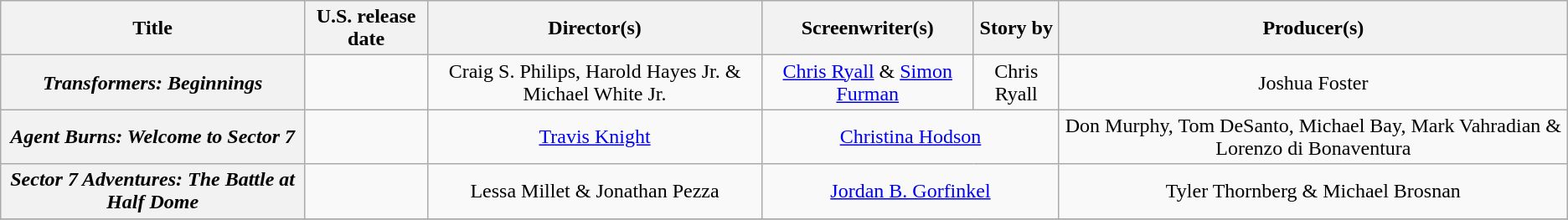<table class="wikitable plainrowheaders" style="text-align:center;">
<tr>
<th>Title</th>
<th>U.S. release date</th>
<th>Director(s)</th>
<th>Screenwriter(s)</th>
<th>Story by</th>
<th>Producer(s)</th>
</tr>
<tr>
<th scope="row"><em>Transformers: Beginnings</em></th>
<td style="text-align:left"></td>
<td>Craig S. Philips, Harold Hayes Jr. & Michael White Jr.</td>
<td><a href='#'>Chris Ryall</a> & <a href='#'>Simon Furman</a></td>
<td>Chris Ryall</td>
<td>Joshua Foster</td>
</tr>
<tr>
<th scope="row"><em>Agent Burns: Welcome to Sector 7</em></th>
<td style="text-align:left"></td>
<td><a href='#'>Travis Knight</a></td>
<td colspan="2"><a href='#'>Christina Hodson</a></td>
<td>Don Murphy, Tom DeSanto, Michael Bay, Mark Vahradian & Lorenzo di Bonaventura</td>
</tr>
<tr>
<th scope="row"><em>Sector 7 Adventures: The Battle at Half Dome</em></th>
<td style="text-align:left"></td>
<td>Lessa Millet & Jonathan Pezza</td>
<td colspan="2"><a href='#'>Jordan B. Gorfinkel</a></td>
<td>Tyler Thornberg & Michael Brosnan</td>
</tr>
<tr>
</tr>
</table>
